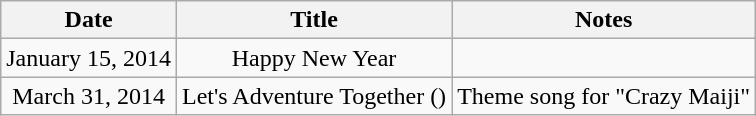<table class=wikitable style=text-align:center>
<tr>
<th>Date</th>
<th>Title</th>
<th>Notes</th>
</tr>
<tr>
<td>January 15, 2014</td>
<td>Happy New Year</td>
<td></td>
</tr>
<tr>
<td>March 31, 2014</td>
<td>Let's Adventure Together ()</td>
<td>Theme song for "Crazy Maiji"</td>
</tr>
</table>
